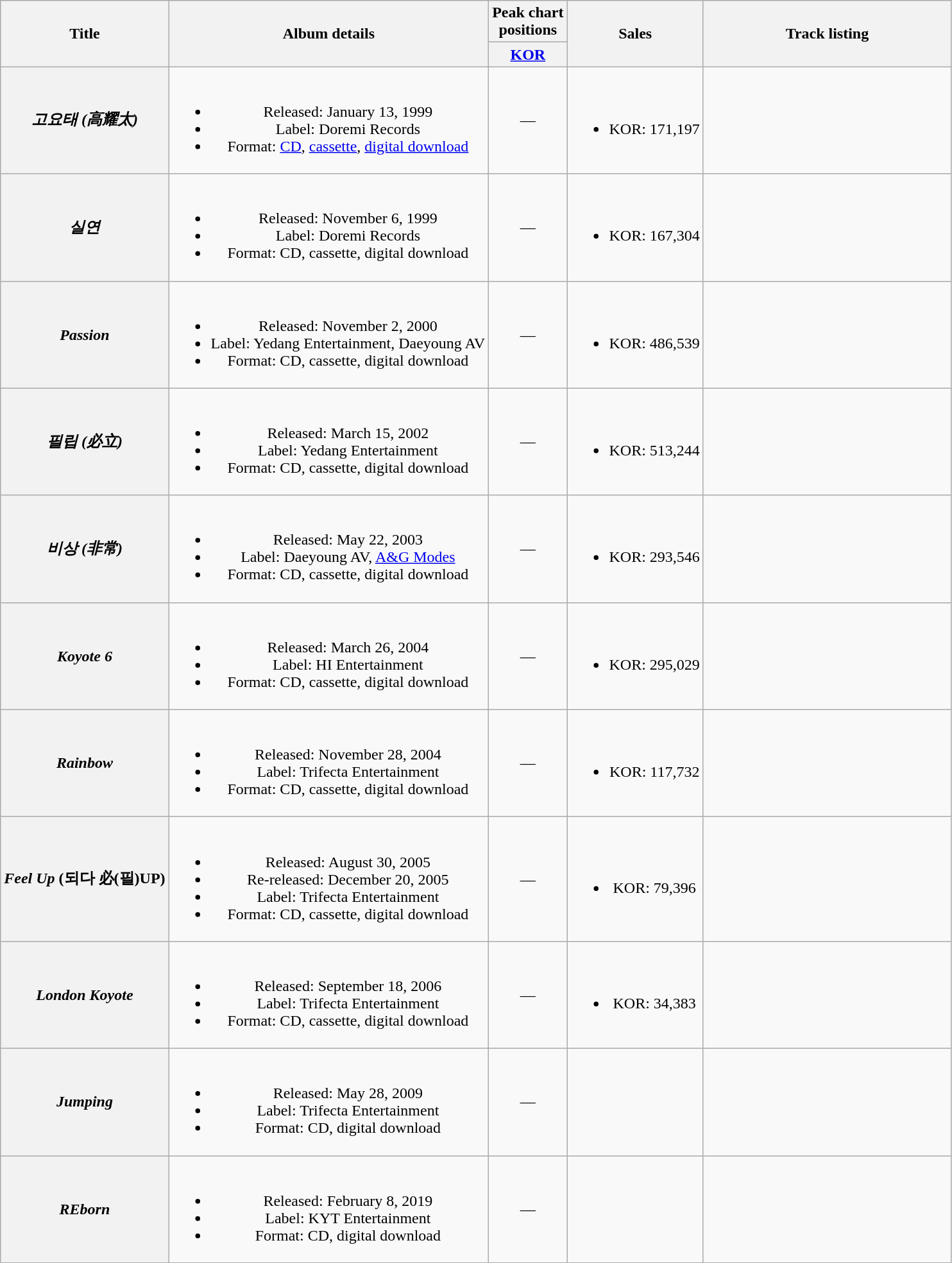<table class="wikitable plainrowheaders" style="text-align:center;">
<tr>
<th scope="col" rowspan="2">Title</th>
<th scope="col" rowspan="2">Album details</th>
<th scope="col" colspan="1">Peak chart<br>positions</th>
<th scope="col" rowspan="2">Sales</th>
<th scope="col" rowspan="2" width="250px">Track listing</th>
</tr>
<tr>
<th><a href='#'>KOR</a><br></th>
</tr>
<tr>
<th scope="row"><em>고요태 (高耀太)</em></th>
<td><br><ul><li>Released: January 13, 1999</li><li>Label: Doremi Records</li><li>Format: <a href='#'>CD</a>, <a href='#'>cassette</a>, <a href='#'>digital download</a></li></ul></td>
<td>—</td>
<td><br><ul><li>KOR: 171,197</li></ul></td>
<td></td>
</tr>
<tr>
<th scope="row"><em>실연</em></th>
<td><br><ul><li>Released: November 6, 1999</li><li>Label: Doremi Records</li><li>Format: CD, cassette, digital download</li></ul></td>
<td>—</td>
<td><br><ul><li>KOR: 167,304</li></ul></td>
<td></td>
</tr>
<tr>
<th scope="row"><em>Passion</em></th>
<td><br><ul><li>Released: November 2, 2000</li><li>Label: Yedang Entertainment, Daeyoung AV</li><li>Format: CD, cassette, digital download</li></ul></td>
<td>—</td>
<td><br><ul><li>KOR: 486,539</li></ul></td>
<td></td>
</tr>
<tr>
<th scope="row"><em>필립 (必立)</em></th>
<td><br><ul><li>Released: March 15, 2002</li><li>Label: Yedang Entertainment</li><li>Format: CD, cassette, digital download</li></ul></td>
<td>—</td>
<td><br><ul><li>KOR: 513,244</li></ul></td>
<td></td>
</tr>
<tr>
<th scope="row"><em>비상 (非常)</em></th>
<td><br><ul><li>Released: May 22, 2003</li><li>Label: Daeyoung AV, <a href='#'>A&G Modes</a></li><li>Format: CD, cassette, digital download</li></ul></td>
<td>—</td>
<td><br><ul><li>KOR: 293,546</li></ul></td>
<td></td>
</tr>
<tr>
<th scope="row"><em>Koyote 6</em></th>
<td><br><ul><li>Released: March 26, 2004</li><li>Label: HI Entertainment</li><li>Format: CD, cassette, digital download</li></ul></td>
<td>—</td>
<td><br><ul><li>KOR: 295,029</li></ul></td>
<td></td>
</tr>
<tr>
<th scope="row"><em>Rainbow</em></th>
<td><br><ul><li>Released: November 28, 2004</li><li>Label: Trifecta Entertainment</li><li>Format: CD, cassette, digital download</li></ul></td>
<td>—</td>
<td><br><ul><li>KOR: 117,732</li></ul></td>
<td></td>
</tr>
<tr>
<th scope="row"><em>Feel Up</em> (되다 必(필)UP)</th>
<td><br><ul><li>Released: August 30, 2005</li><li>Re-released: December 20, 2005</li><li>Label: Trifecta Entertainment</li><li>Format: CD, cassette, digital download</li></ul></td>
<td>—</td>
<td><br><ul><li>KOR: 79,396</li></ul></td>
<td></td>
</tr>
<tr>
<th scope="row"><em>London Koyote</em></th>
<td><br><ul><li>Released: September 18, 2006</li><li>Label: Trifecta Entertainment</li><li>Format: CD, cassette, digital download</li></ul></td>
<td>—</td>
<td><br><ul><li>KOR: 34,383</li></ul></td>
<td></td>
</tr>
<tr>
<th scope="row"><em>Jumping</em></th>
<td><br><ul><li>Released: May 28, 2009</li><li>Label: Trifecta Entertainment</li><li>Format: CD, digital download</li></ul></td>
<td>—</td>
<td></td>
<td></td>
</tr>
<tr>
<th scope="row"><em>REborn</em></th>
<td><br><ul><li>Released: February 8, 2019</li><li>Label: KYT Entertainment</li><li>Format: CD, digital download</li></ul></td>
<td>—</td>
<td></td>
<td></td>
</tr>
</table>
